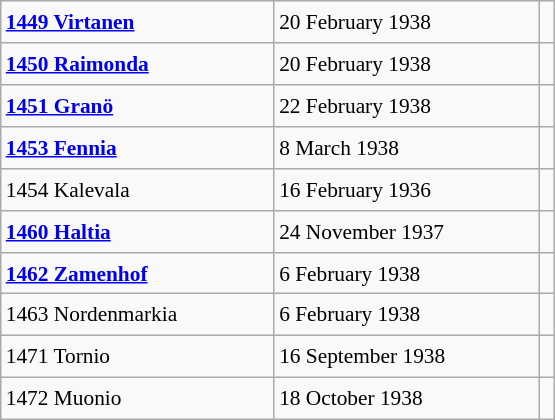<table class="wikitable" style="font-size: 89%; float: left; width: 26em; margin-right: 1em; height: 280px">
<tr>
<td><strong><a href='#'>1449 Virtanen</a></strong></td>
<td>20 February 1938</td>
<td></td>
</tr>
<tr>
<td><strong><a href='#'>1450 Raimonda</a></strong></td>
<td>20 February 1938</td>
<td></td>
</tr>
<tr>
<td><strong><a href='#'>1451 Granö</a></strong></td>
<td>22 February 1938</td>
<td></td>
</tr>
<tr>
<td><strong><a href='#'>1453 Fennia</a></strong></td>
<td>8 March 1938</td>
<td></td>
</tr>
<tr>
<td>1454 Kalevala</td>
<td>16 February 1936</td>
<td></td>
</tr>
<tr>
<td><strong><a href='#'>1460 Haltia</a></strong></td>
<td>24 November 1937</td>
<td></td>
</tr>
<tr>
<td><strong><a href='#'>1462 Zamenhof</a></strong></td>
<td>6 February 1938</td>
<td></td>
</tr>
<tr>
<td>1463 Nordenmarkia</td>
<td>6 February 1938</td>
<td></td>
</tr>
<tr>
<td>1471 Tornio</td>
<td>16 September 1938</td>
<td></td>
</tr>
<tr>
<td>1472 Muonio</td>
<td>18 October 1938</td>
<td></td>
</tr>
</table>
